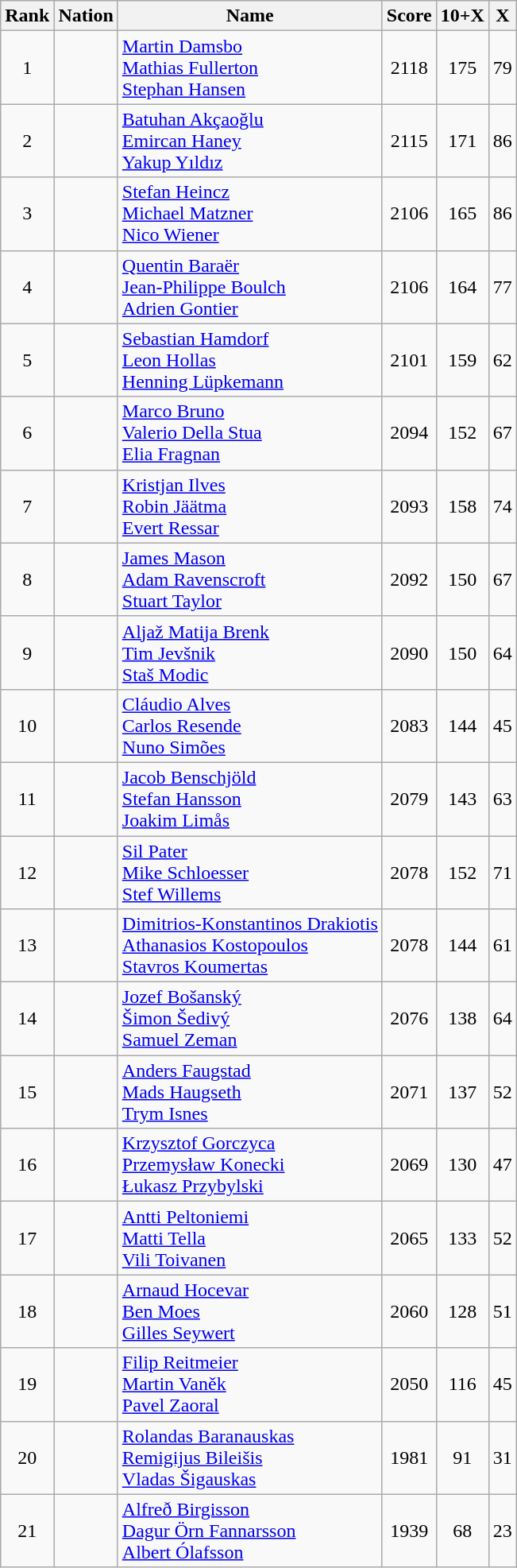<table class="wikitable sortable" style="text-align:center">
<tr>
<th>Rank</th>
<th>Nation</th>
<th>Name</th>
<th>Score</th>
<th>10+X</th>
<th>X</th>
</tr>
<tr>
<td>1</td>
<td align=left></td>
<td align=left><a href='#'>Martin Damsbo</a><br><a href='#'>Mathias Fullerton</a><br><a href='#'>Stephan Hansen</a></td>
<td>2118</td>
<td>175</td>
<td>79</td>
</tr>
<tr>
<td>2</td>
<td align=left></td>
<td align=left><a href='#'>Batuhan Akçaoğlu</a><br><a href='#'>Emircan Haney</a><br><a href='#'>Yakup Yıldız</a></td>
<td>2115</td>
<td>171</td>
<td>86</td>
</tr>
<tr>
<td>3</td>
<td align=left></td>
<td align=left><a href='#'>Stefan Heincz</a><br><a href='#'>Michael Matzner</a><br><a href='#'>Nico Wiener</a></td>
<td>2106</td>
<td>165</td>
<td>86</td>
</tr>
<tr>
<td>4</td>
<td align=left></td>
<td align=left><a href='#'>Quentin Baraër</a><br><a href='#'>Jean-Philippe Boulch</a><br><a href='#'>Adrien Gontier</a></td>
<td>2106</td>
<td>164</td>
<td>77</td>
</tr>
<tr>
<td>5</td>
<td align=left></td>
<td align=left><a href='#'>Sebastian Hamdorf</a><br><a href='#'>Leon Hollas</a><br><a href='#'>Henning Lüpkemann</a></td>
<td>2101</td>
<td>159</td>
<td>62</td>
</tr>
<tr>
<td>6</td>
<td align=left></td>
<td align=left><a href='#'>Marco Bruno</a><br><a href='#'>Valerio Della Stua</a><br><a href='#'>Elia Fragnan</a></td>
<td>2094</td>
<td>152</td>
<td>67</td>
</tr>
<tr>
<td>7</td>
<td align=left></td>
<td align=left><a href='#'>Kristjan Ilves</a><br><a href='#'>Robin Jäätma</a><br><a href='#'>Evert Ressar</a></td>
<td>2093</td>
<td>158</td>
<td>74</td>
</tr>
<tr>
<td>8</td>
<td align=left></td>
<td align=left><a href='#'>James Mason</a><br><a href='#'>Adam Ravenscroft</a><br><a href='#'>Stuart Taylor</a></td>
<td>2092</td>
<td>150</td>
<td>67</td>
</tr>
<tr>
<td>9</td>
<td align=left></td>
<td align=left><a href='#'>Aljaž Matija Brenk</a><br><a href='#'>Tim Jevšnik</a><br><a href='#'>Staš Modic</a></td>
<td>2090</td>
<td>150</td>
<td>64</td>
</tr>
<tr>
<td>10</td>
<td align=left></td>
<td align=left><a href='#'>Cláudio Alves</a><br><a href='#'>Carlos Resende</a><br><a href='#'>Nuno Simões</a></td>
<td>2083</td>
<td>144</td>
<td>45</td>
</tr>
<tr>
<td>11</td>
<td align=left></td>
<td align=left><a href='#'>Jacob Benschjöld</a><br><a href='#'>Stefan Hansson</a><br><a href='#'>Joakim Limås</a></td>
<td>2079</td>
<td>143</td>
<td>63</td>
</tr>
<tr>
<td>12</td>
<td align=left></td>
<td align=left><a href='#'>Sil Pater</a><br><a href='#'>Mike Schloesser</a><br><a href='#'>Stef Willems</a></td>
<td>2078</td>
<td>152</td>
<td>71</td>
</tr>
<tr>
<td>13</td>
<td align=left></td>
<td align=left><a href='#'>Dimitrios-Konstantinos Drakiotis</a><br><a href='#'>Athanasios Kostopoulos</a><br><a href='#'>Stavros Koumertas</a></td>
<td>2078</td>
<td>144</td>
<td>61</td>
</tr>
<tr>
<td>14</td>
<td align=left></td>
<td align=left><a href='#'>Jozef Bošanský</a><br><a href='#'>Šimon Šedivý</a><br><a href='#'>Samuel Zeman</a></td>
<td>2076</td>
<td>138</td>
<td>64</td>
</tr>
<tr>
<td>15</td>
<td align=left></td>
<td align=left><a href='#'>Anders Faugstad</a><br><a href='#'>Mads Haugseth</a><br><a href='#'>Trym Isnes</a></td>
<td>2071</td>
<td>137</td>
<td>52</td>
</tr>
<tr>
<td>16</td>
<td align=left></td>
<td align=left><a href='#'>Krzysztof Gorczyca</a><br><a href='#'>Przemysław Konecki</a><br><a href='#'>Łukasz Przybylski</a></td>
<td>2069</td>
<td>130</td>
<td>47</td>
</tr>
<tr>
<td>17</td>
<td align=left></td>
<td align=left><a href='#'>Antti Peltoniemi</a><br><a href='#'>Matti Tella</a><br><a href='#'>Vili Toivanen</a></td>
<td>2065</td>
<td>133</td>
<td>52</td>
</tr>
<tr>
<td>18</td>
<td align=left></td>
<td align=left><a href='#'>Arnaud Hocevar</a><br><a href='#'>Ben Moes</a><br><a href='#'>Gilles Seywert</a></td>
<td>2060</td>
<td>128</td>
<td>51</td>
</tr>
<tr>
<td>19</td>
<td align=left></td>
<td align=left><a href='#'>Filip Reitmeier</a><br><a href='#'>Martin Vaněk</a><br><a href='#'>Pavel Zaoral</a></td>
<td>2050</td>
<td>116</td>
<td>45</td>
</tr>
<tr>
<td>20</td>
<td align=left></td>
<td align=left><a href='#'>Rolandas Baranauskas</a><br><a href='#'>Remigijus Bileišis</a><br><a href='#'>Vladas Šigauskas</a></td>
<td>1981</td>
<td>91</td>
<td>31</td>
</tr>
<tr>
<td>21</td>
<td align=left></td>
<td align=left><a href='#'>Alfreð Birgisson</a><br><a href='#'>Dagur Örn Fannarsson</a><br><a href='#'>Albert Ólafsson</a></td>
<td>1939</td>
<td>68</td>
<td>23</td>
</tr>
</table>
